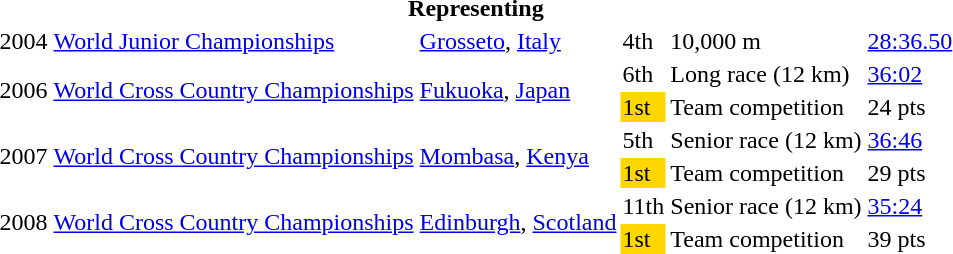<table>
<tr>
<th colspan="6">Representing </th>
</tr>
<tr>
<td>2004</td>
<td><a href='#'>World Junior Championships</a></td>
<td><a href='#'>Grosseto</a>, <a href='#'>Italy</a></td>
<td>4th</td>
<td>10,000 m</td>
<td><a href='#'>28:36.50</a></td>
</tr>
<tr>
<td rowspan=2>2006</td>
<td rowspan=2><a href='#'>World Cross Country Championships</a></td>
<td rowspan=2><a href='#'>Fukuoka</a>, <a href='#'>Japan</a></td>
<td>6th</td>
<td>Long race (12 km)</td>
<td><a href='#'>36:02</a></td>
</tr>
<tr>
<td bgcolor="gold">1st</td>
<td>Team competition</td>
<td>24 pts</td>
</tr>
<tr>
<td rowspan=2>2007</td>
<td rowspan=2><a href='#'>World Cross Country Championships</a></td>
<td rowspan=2><a href='#'>Mombasa</a>, <a href='#'>Kenya</a></td>
<td>5th</td>
<td>Senior race (12 km)</td>
<td><a href='#'>36:46</a></td>
</tr>
<tr>
<td bgcolor="gold">1st</td>
<td>Team competition</td>
<td>29 pts</td>
</tr>
<tr>
<td rowspan=2>2008</td>
<td rowspan=2><a href='#'>World Cross Country Championships</a></td>
<td rowspan=2><a href='#'>Edinburgh</a>, <a href='#'>Scotland</a></td>
<td>11th</td>
<td>Senior race (12 km)</td>
<td><a href='#'>35:24</a></td>
</tr>
<tr>
<td bgcolor="gold">1st</td>
<td>Team competition</td>
<td>39 pts</td>
</tr>
</table>
